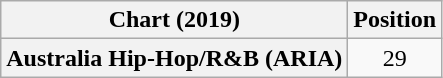<table class="wikitable plainrowheaders" style="text-align:center">
<tr>
<th scope="col">Chart (2019)</th>
<th scope="col">Position</th>
</tr>
<tr>
<th scope="row">Australia Hip-Hop/R&B (ARIA)</th>
<td>29</td>
</tr>
</table>
